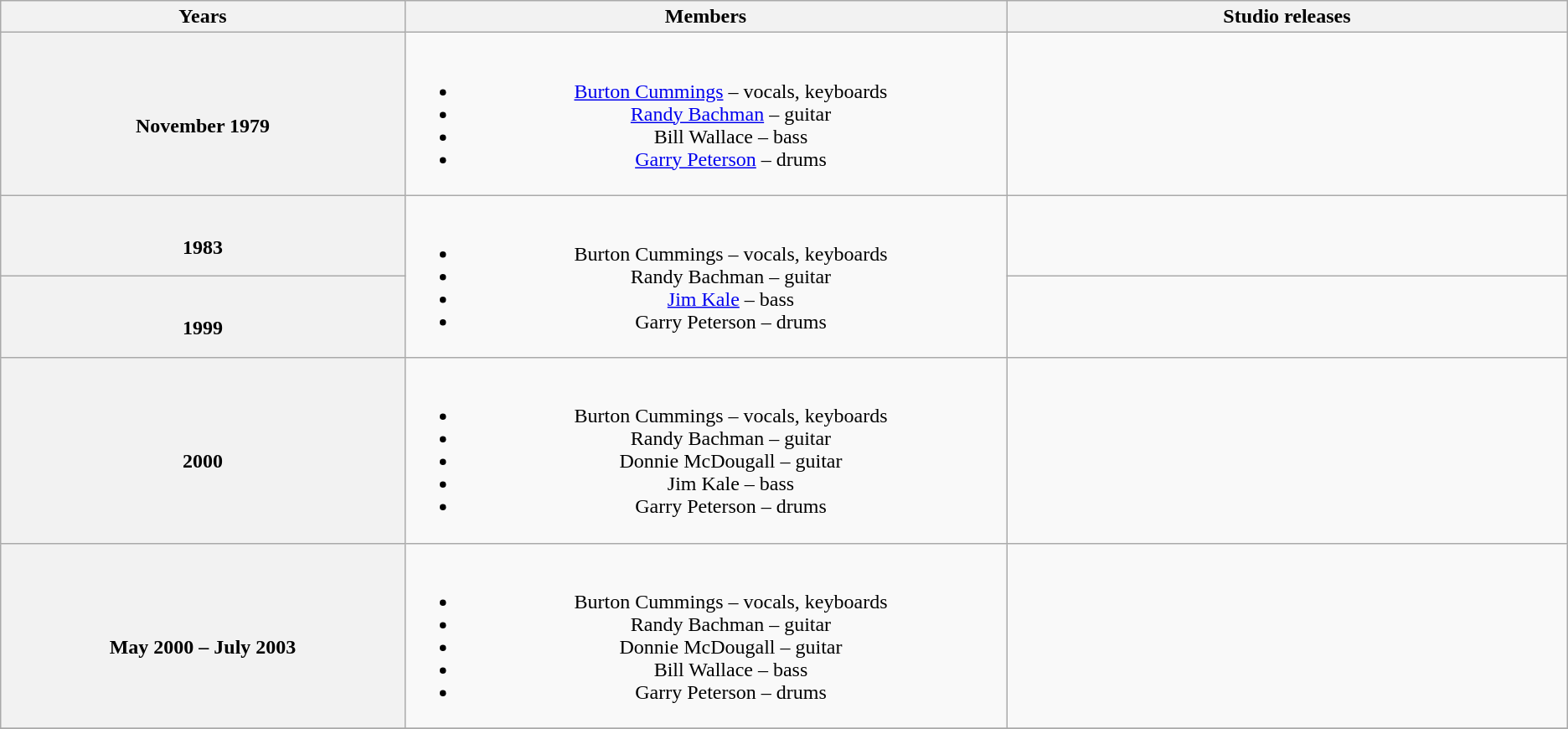<table class="wikitable plainrowheaders" style="text-align:center;">
<tr>
<th scope="col" style="width:20em;">Years</th>
<th scope="col" style="width:30em;">Members</th>
<th scope="col" style="width:28em;">Studio releases</th>
</tr>
<tr>
<th><br>November 1979</th>
<td><br><ul><li><a href='#'>Burton Cummings</a> – vocals, keyboards</li><li><a href='#'>Randy Bachman</a> – guitar</li><li>Bill Wallace – bass</li><li><a href='#'>Garry Peterson</a> – drums</li></ul></td>
<td></td>
</tr>
<tr>
<th><br>1983</th>
<td rowspan="2"><br><ul><li>Burton Cummings – vocals, keyboards</li><li>Randy Bachman – guitar</li><li><a href='#'>Jim Kale</a> – bass</li><li>Garry Peterson – drums</li></ul></td>
<td></td>
</tr>
<tr>
<th><br>1999</th>
<td></td>
</tr>
<tr>
<th><br>2000</th>
<td><br><ul><li>Burton Cummings – vocals, keyboards</li><li>Randy Bachman – guitar</li><li>Donnie McDougall – guitar</li><li>Jim Kale – bass</li><li>Garry Peterson – drums</li></ul></td>
<td></td>
</tr>
<tr>
<th><br>May 2000 – July 2003</th>
<td><br><ul><li>Burton Cummings – vocals, keyboards</li><li>Randy Bachman – guitar</li><li>Donnie McDougall – guitar</li><li>Bill Wallace – bass</li><li>Garry Peterson – drums</li></ul></td>
<td></td>
</tr>
<tr>
</tr>
</table>
